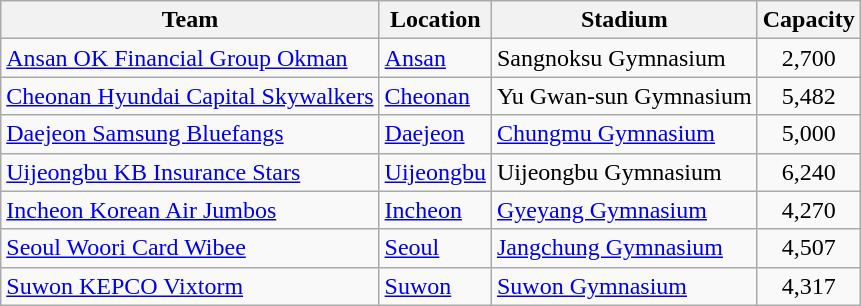<table class="wikitable sortable" style="text-align: left;">
<tr>
<th>Team</th>
<th>Location</th>
<th>Stadium</th>
<th>Capacity</th>
</tr>
<tr>
<td><a href='#'>Ansan OK Financial Group Okman</a></td>
<td><a href='#'>Ansan</a></td>
<td>Sangnoksu Gymnasium</td>
<td align="center">2,700</td>
</tr>
<tr>
<td><a href='#'>Cheonan Hyundai Capital Skywalkers</a></td>
<td><a href='#'>Cheonan</a></td>
<td>Yu Gwan-sun Gymnasium</td>
<td align="center">5,482 <small> </small></td>
</tr>
<tr>
<td><a href='#'>Daejeon Samsung Bluefangs</a></td>
<td><a href='#'>Daejeon</a></td>
<td><a href='#'>Chungmu Gymnasium</a></td>
<td align="center">5,000 <small> </small></td>
</tr>
<tr>
<td><a href='#'>Uijeongbu KB Insurance Stars</a></td>
<td><a href='#'>Uijeongbu</a></td>
<td>Uijeongbu Gymnasium</td>
<td align="center">6,240 <small> </small></td>
</tr>
<tr>
<td><a href='#'>Incheon Korean Air Jumbos</a></td>
<td><a href='#'>Incheon</a></td>
<td><a href='#'>Gyeyang Gymnasium</a></td>
<td align="center">4,270 <small>   </small></td>
</tr>
<tr>
<td><a href='#'>Seoul Woori Card Wibee</a></td>
<td><a href='#'>Seoul</a></td>
<td><a href='#'>Jangchung Gymnasium</a></td>
<td align="center">4,507 <small> </small></td>
</tr>
<tr>
<td><a href='#'>Suwon KEPCO Vixtorm</a></td>
<td><a href='#'>Suwon</a></td>
<td><a href='#'>Suwon Gymnasium</a></td>
<td align="center">4,317 <small> </small></td>
</tr>
</table>
